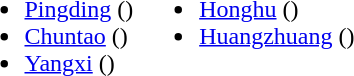<table>
<tr>
<td valign="top"><br><ul><li><a href='#'>Pingding</a> ()</li><li><a href='#'>Chuntao</a> ()</li><li><a href='#'>Yangxi</a> ()</li></ul></td>
<td valign="top"><br><ul><li><a href='#'>Honghu</a> ()</li><li><a href='#'>Huangzhuang</a> ()</li></ul></td>
</tr>
</table>
